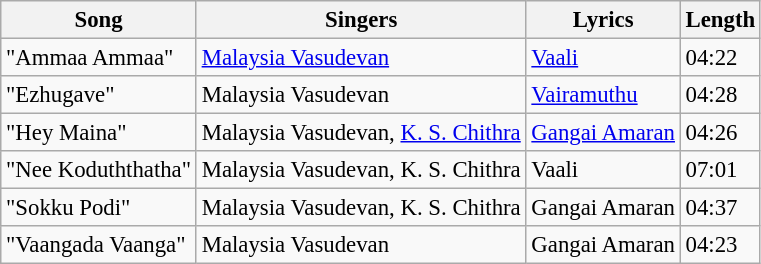<table class="wikitable" style="font-size:95%;">
<tr>
<th>Song</th>
<th>Singers</th>
<th>Lyrics</th>
<th>Length</th>
</tr>
<tr>
<td>"Ammaa Ammaa"</td>
<td><a href='#'>Malaysia Vasudevan</a></td>
<td><a href='#'>Vaali</a></td>
<td>04:22</td>
</tr>
<tr>
<td>"Ezhugave"</td>
<td>Malaysia Vasudevan</td>
<td><a href='#'>Vairamuthu</a></td>
<td>04:28</td>
</tr>
<tr>
<td>"Hey Maina"</td>
<td>Malaysia Vasudevan, <a href='#'>K. S. Chithra</a></td>
<td><a href='#'>Gangai Amaran</a></td>
<td>04:26</td>
</tr>
<tr>
<td>"Nee Koduththatha"</td>
<td>Malaysia Vasudevan, K. S. Chithra</td>
<td>Vaali</td>
<td>07:01</td>
</tr>
<tr>
<td>"Sokku Podi"</td>
<td>Malaysia Vasudevan, K. S. Chithra</td>
<td>Gangai Amaran</td>
<td>04:37</td>
</tr>
<tr>
<td>"Vaangada Vaanga"</td>
<td>Malaysia Vasudevan</td>
<td>Gangai Amaran</td>
<td>04:23</td>
</tr>
</table>
